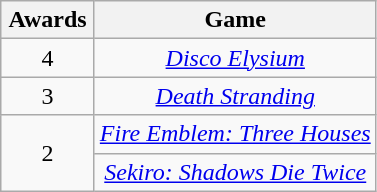<table class="wikitable floatleft" rowspan="2" style="text-align:center;">
<tr>
<th style="width:55px;">Awards</th>
<th style="text-align:center;">Game</th>
</tr>
<tr>
<td>4</td>
<td><em><a href='#'>Disco Elysium</a></em></td>
</tr>
<tr>
<td>3</td>
<td><em><a href='#'>Death Stranding</a></em></td>
</tr>
<tr>
<td rowspan="2">2</td>
<td><em><a href='#'>Fire Emblem: Three Houses</a></em></td>
</tr>
<tr>
<td><em><a href='#'>Sekiro: Shadows Die Twice</a></em></td>
</tr>
</table>
